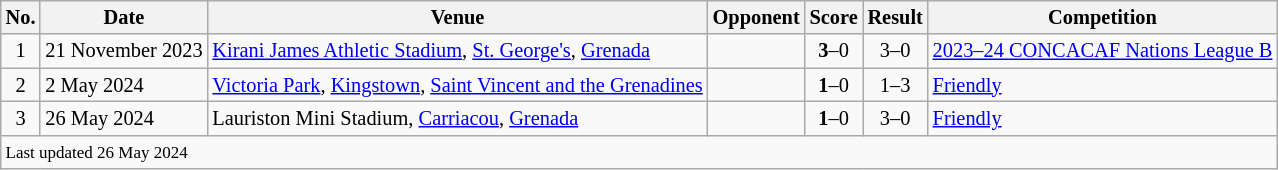<table class="wikitable" style="font-size:85%;">
<tr>
<th>No.</th>
<th>Date</th>
<th>Venue</th>
<th>Opponent</th>
<th>Score</th>
<th>Result</th>
<th>Competition</th>
</tr>
<tr>
<td align="center">1</td>
<td>21 November 2023</td>
<td><a href='#'>Kirani James Athletic Stadium</a>, <a href='#'>St. George's</a>, <a href='#'>Grenada</a></td>
<td></td>
<td align=center><strong>3</strong>–0</td>
<td align=center>3–0</td>
<td><a href='#'>2023–24 CONCACAF Nations League B</a></td>
</tr>
<tr>
<td align="center">2</td>
<td>2 May 2024</td>
<td><a href='#'>Victoria Park</a>, <a href='#'>Kingstown</a>, <a href='#'>Saint Vincent and the Grenadines</a></td>
<td></td>
<td align=center><strong>1</strong>–0</td>
<td align=center>1–3</td>
<td><a href='#'>Friendly</a></td>
</tr>
<tr>
<td align="center">3</td>
<td>26 May 2024</td>
<td>Lauriston Mini Stadium, <a href='#'>Carriacou</a>, <a href='#'>Grenada</a></td>
<td></td>
<td align=center><strong>1</strong>–0</td>
<td align=center>3–0</td>
<td><a href='#'>Friendly</a></td>
</tr>
<tr>
<td colspan="7"><small>Last updated 26 May 2024</small></td>
</tr>
</table>
